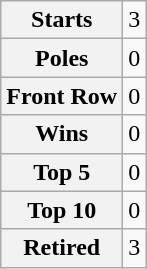<table class="wikitable" style="text-align:center">
<tr>
<th>Starts</th>
<td>3</td>
</tr>
<tr>
<th>Poles</th>
<td>0</td>
</tr>
<tr>
<th>Front Row</th>
<td>0</td>
</tr>
<tr>
<th>Wins</th>
<td>0</td>
</tr>
<tr>
<th>Top 5</th>
<td>0</td>
</tr>
<tr>
<th>Top 10</th>
<td>0</td>
</tr>
<tr>
<th>Retired</th>
<td>3</td>
</tr>
</table>
